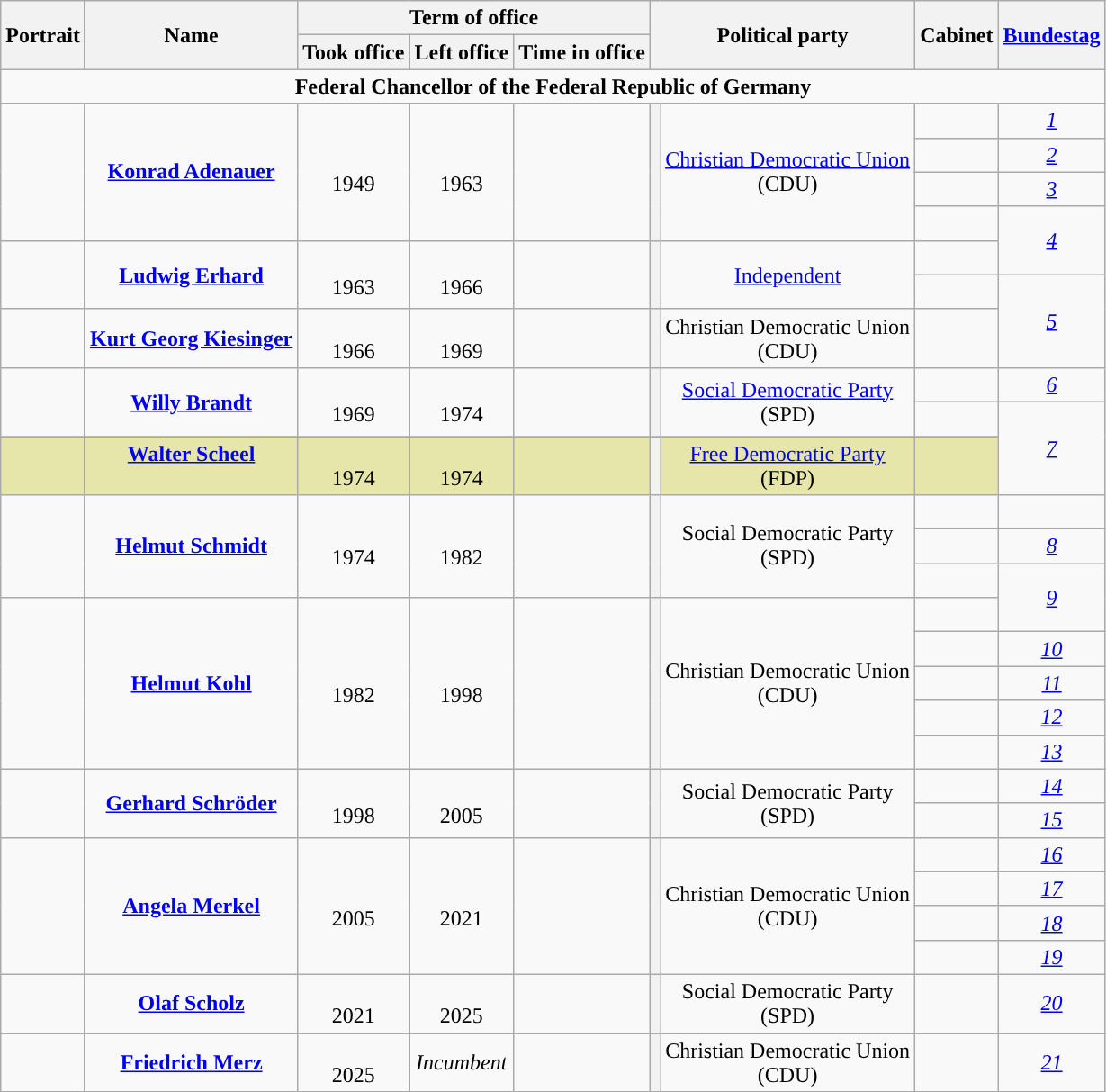<table class="wikitable" style="text-align:center">
<tr>
<th rowspan=2 scope="col" class=unsortable>Portrait</th>
<th rowspan=2>Name<br></th>
<th colspan=3>Term of office</th>
<th colspan=2 rowspan=2>Political party</th>
<th rowspan=2>Cabinet</th>
<th rowspan=2><a href='#'>Bundestag</a></th>
</tr>
<tr>
<th>Took office</th>
<th>Left office</th>
<th>Time in office</th>
</tr>
<tr>
<td colspan="9"><strong>Federal Chancellor of the Federal Republic of Germany</strong></td>
</tr>
<tr>
<td rowspan="4"></td>
<td rowspan="4"><strong><a href='#'>Konrad Adenauer</a></strong><br></td>
<td rowspan="4"><br>1949</td>
<td rowspan="4"><br>1963</td>
<td rowspan="4"><small></small></td>
<th rowspan="4" style="background:"></th>
<td rowspan="4"><a href='#'>Christian Democratic Union</a><br>(CDU)</td>
<td><br></td>
<td><a href='#'><em>1</em></a> </td>
</tr>
<tr>
<td><br></td>
<td><a href='#'><em>2</em></a> </td>
</tr>
<tr>
<td><br></td>
<td><a href='#'><em>3</em> </a></td>
</tr>
<tr>
<td><br></td>
<td rowspan="2"><a href='#'><em>4</em> </a></td>
</tr>
<tr>
<td rowspan="2"></td>
<td rowspan="2"><strong><a href='#'>Ludwig Erhard</a></strong><br></td>
<td rowspan="2"><br>1963</td>
<td rowspan="2"><br>1966</td>
<td rowspan="2"><small></small></td>
<th rowspan="2" style="background:"></th>
<td rowspan="2"><a href='#'>Independent</a></td>
<td><br></td>
</tr>
<tr>
<td><br></td>
<td rowspan="2"><a href='#'><em>5</em> </a></td>
</tr>
<tr>
<td></td>
<td><strong><a href='#'>Kurt Georg Kiesinger</a></strong><br></td>
<td><br>1966</td>
<td><br>1969</td>
<td><small></small></td>
<th style="background:"></th>
<td>Christian Democratic Union<br>(CDU)</td>
<td><br></td>
</tr>
<tr>
<td rowspan="2"></td>
<td rowspan="2"><strong><a href='#'>Willy Brandt</a></strong><br></td>
<td rowspan="2"><br>1969</td>
<td rowspan="2"><br>1974</td>
<td rowspan="2"><small></small></td>
<th rowspan="2" style="background:"></th>
<td rowspan="2"><a href='#'>Social Democratic Party</a><br>(SPD)</td>
<td><br></td>
<td><a href='#'><em>6</em> </a></td>
</tr>
<tr>
<td><br></td>
<td rowspan="3"><a href='#'><em>7</em> </a></td>
</tr>
<tr>
</tr>
<tr style="background-color: #E6E6AA">
<td></td>
<td style="background-color: #E6E6AA"><strong><a href='#'>Walter Scheel</a></strong><br><br></td>
<td><br>1974</td>
<td><br>1974</td>
<td><small></small></td>
<th style="background:"></th>
<td><a href='#'>Free Democratic Party</a><br>(FDP)</td>
<td><br></td>
</tr>
<tr>
<td rowspan="3"></td>
<td rowspan="3"><strong><a href='#'>Helmut Schmidt</a></strong><br></td>
<td rowspan="3"><br>1974</td>
<td rowspan="3"><br>1982</td>
<td rowspan="3"><small></small></td>
<th rowspan="3" style="background:"></th>
<td rowspan="3" data-sort-value="SPD">Social Democratic Party<br>(SPD)</td>
<td><br></td>
</tr>
<tr>
<td><br></td>
<td><a href='#'><em>8</em> </a></td>
</tr>
<tr>
<td><br></td>
<td rowspan="2"><a href='#'><em>9</em> </a></td>
</tr>
<tr>
<td rowspan="5"></td>
<td rowspan="5"><strong><a href='#'>Helmut Kohl</a></strong><br></td>
<td rowspan="5"><br>1982</td>
<td rowspan="5"><br>1998</td>
<td rowspan="5"><small></small></td>
<th rowspan="5" style="background:"></th>
<td rowspan="5">Christian Democratic Union<br>(CDU)</td>
<td><br></td>
</tr>
<tr>
<td><br></td>
<td><a href='#'><em>10</em> </a></td>
</tr>
<tr>
<td><br></td>
<td><a href='#'><em>11</em> </a></td>
</tr>
<tr>
<td><br></td>
<td><a href='#'><em>12</em> </a></td>
</tr>
<tr>
<td><br></td>
<td><a href='#'><em>13</em> </a></td>
</tr>
<tr>
<td rowspan="2"></td>
<td rowspan="2"><strong><a href='#'>Gerhard Schröder</a></strong><br></td>
<td rowspan="2"><br>1998</td>
<td rowspan="2"><br>2005</td>
<td rowspan="2"><small></small></td>
<th rowspan="2" style="background:"></th>
<td rowspan="2" data-sort-value="SPD">Social Democratic Party<br>(SPD)</td>
<td><br></td>
<td><a href='#'><em>14</em> </a></td>
</tr>
<tr>
<td><br></td>
<td><a href='#'><em>15</em> </a></td>
</tr>
<tr>
<td rowspan="4"></td>
<td rowspan="4"><strong><a href='#'>Angela Merkel</a></strong><br></td>
<td rowspan="4"><br>2005</td>
<td rowspan="4"><br>2021</td>
<td rowspan="4"><small></small></td>
<th rowspan="4" style="background:"></th>
<td rowspan="4">Christian Democratic Union<br>(CDU)</td>
<td><br></td>
<td><a href='#'><em>16</em> </a></td>
</tr>
<tr>
<td><br></td>
<td><a href='#'><em>17</em> </a></td>
</tr>
<tr>
<td><br></td>
<td><a href='#'><em>18</em> </a></td>
</tr>
<tr>
<td><br></td>
<td><a href='#'><em>19</em> </a></td>
</tr>
<tr>
<td></td>
<td><strong><a href='#'>Olaf Scholz</a></strong><br></td>
<td><br>2021</td>
<td><br>2025</td>
<td><small></small></td>
<th style="background:"></th>
<td>Social Democratic Party<br>(SPD)</td>
<td><br></td>
<td><a href='#'><em>20</em> </a></td>
</tr>
<tr>
<td></td>
<td><strong><a href='#'>Friedrich Merz</a></strong><br></td>
<td><br>2025</td>
<td><em>Incumbent</em></td>
<td><small></small></td>
<th style="background:"></th>
<td>Christian Democratic Union<br>(CDU)</td>
<td><br></td>
<td><a href='#'><em>21</em> </a></td>
</tr>
</table>
